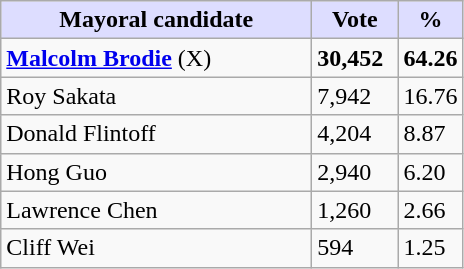<table class="wikitable">
<tr>
<th style="background:#ddf;" width="200px">Mayoral candidate</th>
<th style="background:#ddf;" width="50px">Vote</th>
<th style="background:#ddf;" width="30px">%</th>
</tr>
<tr>
<td><strong><a href='#'>Malcolm Brodie</a></strong> (X)</td>
<td><strong>30,452</strong></td>
<td><strong>64.26</strong></td>
</tr>
<tr>
<td>Roy Sakata</td>
<td>7,942</td>
<td>16.76</td>
</tr>
<tr>
<td>Donald Flintoff</td>
<td>4,204</td>
<td>8.87</td>
</tr>
<tr>
<td>Hong Guo</td>
<td>2,940</td>
<td>6.20</td>
</tr>
<tr>
<td>Lawrence Chen</td>
<td>1,260</td>
<td>2.66</td>
</tr>
<tr>
<td>Cliff Wei</td>
<td>594</td>
<td>1.25</td>
</tr>
</table>
